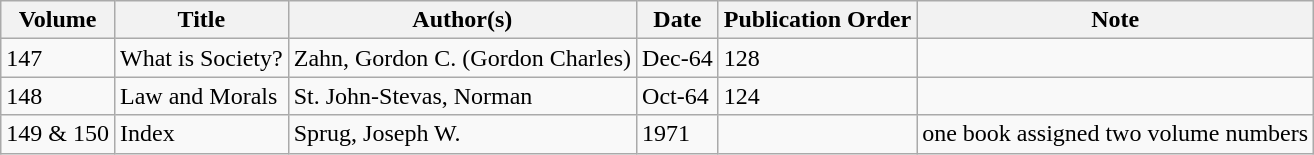<table class="wikitable">
<tr>
<th>Volume</th>
<th>Title</th>
<th>Author(s)</th>
<th>Date</th>
<th>Publication Order</th>
<th>Note</th>
</tr>
<tr>
<td>147</td>
<td>What is Society?</td>
<td>Zahn, Gordon C. (Gordon Charles)</td>
<td>Dec-64</td>
<td>128</td>
<td></td>
</tr>
<tr>
<td>148</td>
<td>Law and Morals</td>
<td>St. John-Stevas, Norman</td>
<td>Oct-64</td>
<td>124</td>
<td></td>
</tr>
<tr>
<td>149 & 150</td>
<td>Index</td>
<td>Sprug, Joseph W.</td>
<td>1971</td>
<td></td>
<td>one book assigned two volume numbers</td>
</tr>
</table>
